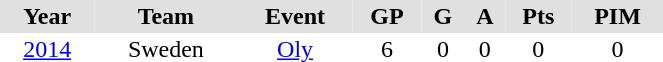<table BORDER="0" CELLPADDING="2" CELLSPACING="0" width="35%">
<tr ALIGN="center" bgcolor="#e0e0e0">
<th>Year</th>
<th>Team</th>
<th>Event</th>
<th>GP</th>
<th>G</th>
<th>A</th>
<th>Pts</th>
<th>PIM</th>
</tr>
<tr ALIGN="center">
<td><a href='#'>2014</a></td>
<td>Sweden</td>
<td><a href='#'>Oly</a></td>
<td>6</td>
<td>0</td>
<td>0</td>
<td>0</td>
<td>0</td>
</tr>
</table>
